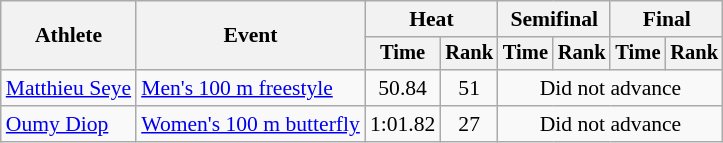<table class=wikitable style="font-size:90%">
<tr>
<th rowspan="2">Athlete</th>
<th rowspan="2">Event</th>
<th colspan="2">Heat</th>
<th colspan="2">Semifinal</th>
<th colspan="2">Final</th>
</tr>
<tr style="font-size:95%">
<th>Time</th>
<th>Rank</th>
<th>Time</th>
<th>Rank</th>
<th>Time</th>
<th>Rank</th>
</tr>
<tr align=center>
<td align=left><a href='#'>Matthieu Seye</a></td>
<td align=left><a href='#'>Men's 100 m freestyle</a></td>
<td>50.84</td>
<td>51</td>
<td colspan="4">Did not advance</td>
</tr>
<tr align=center>
<td align=left><a href='#'>Oumy Diop</a></td>
<td align=left><a href='#'>Women's 100 m butterfly</a></td>
<td>1:01.82</td>
<td>27</td>
<td colspan="4">Did not advance</td>
</tr>
</table>
